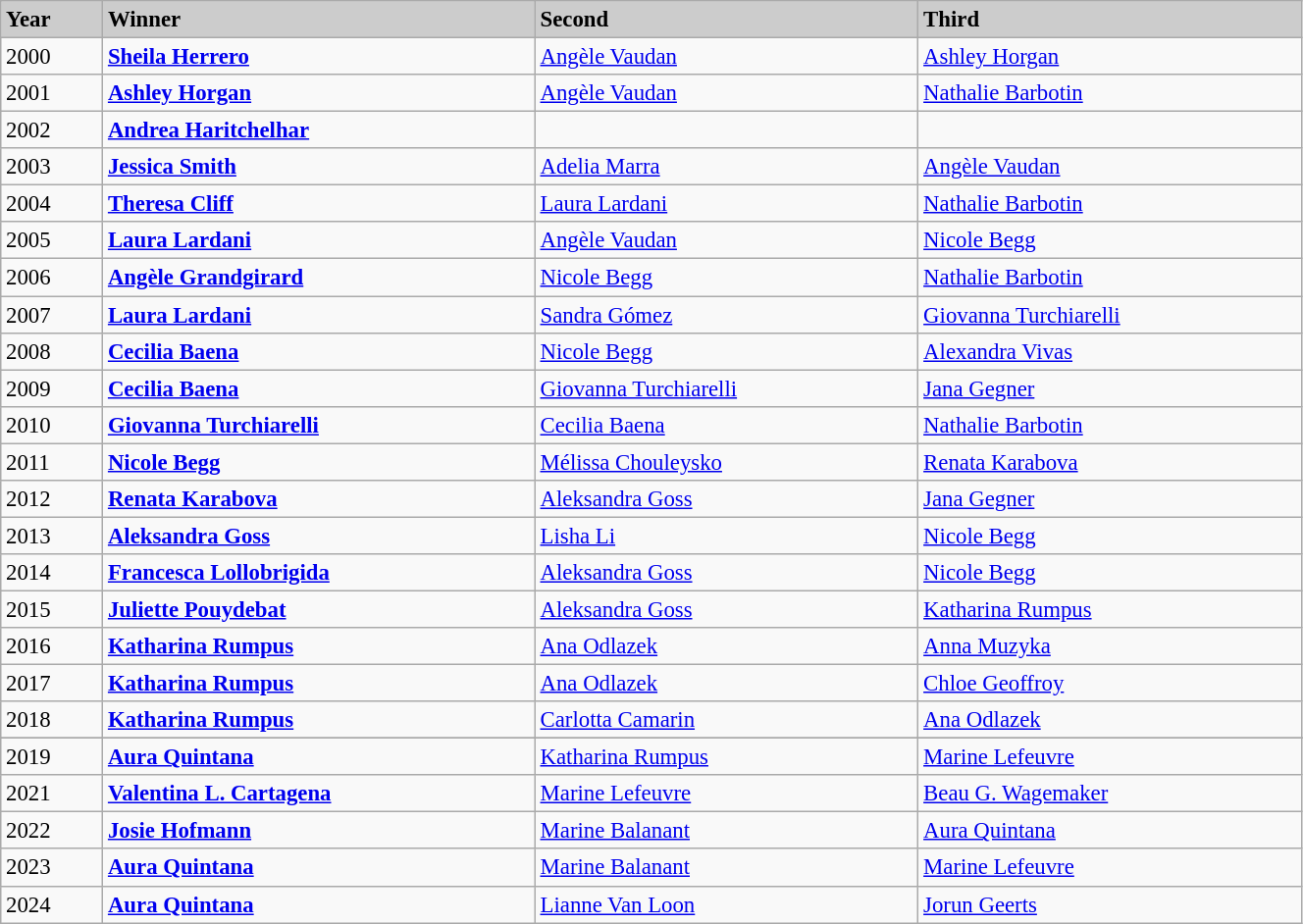<table class="wikitable sortable" style="font-size:95%" width="70%">
<tr>
<td style="background:#CCCCCC;color:#000000"><strong>Year</strong></td>
<td style="background:#CCCCCC;color:#000000"><strong>Winner</strong></td>
<td style="background:#CCCCCC;color:#000000"><strong>Second</strong></td>
<td style="background:#CCCCCC;color:#000000"><strong>Third</strong></td>
</tr>
<tr ----bgcolor="#EFEFEF">
<td>2000</td>
<td> <strong><a href='#'>Sheila Herrero</a></strong></td>
<td> <a href='#'>Angèle Vaudan</a></td>
<td> <a href='#'>Ashley Horgan</a></td>
</tr>
<tr>
<td>2001</td>
<td> <strong><a href='#'>Ashley Horgan</a></strong></td>
<td> <a href='#'>Angèle Vaudan</a></td>
<td> <a href='#'>Nathalie Barbotin</a></td>
</tr>
<tr ----bgcolor="#EFEFEF">
<td>2002</td>
<td> <strong><a href='#'>Andrea Haritchelhar</a></strong></td>
<td></td>
<td></td>
</tr>
<tr>
<td>2003</td>
<td> <strong><a href='#'>Jessica Smith</a></strong></td>
<td> <a href='#'>Adelia Marra</a></td>
<td> <a href='#'>Angèle Vaudan</a></td>
</tr>
<tr ----bgcolor="#EFEFEF">
<td>2004</td>
<td> <strong><a href='#'>Theresa Cliff</a></strong></td>
<td> <a href='#'>Laura Lardani</a></td>
<td> <a href='#'>Nathalie Barbotin</a></td>
</tr>
<tr>
<td>2005</td>
<td> <strong><a href='#'>Laura Lardani</a></strong></td>
<td> <a href='#'>Angèle Vaudan</a></td>
<td> <a href='#'>Nicole Begg</a></td>
</tr>
<tr ----bgcolor="#EFEFEF">
<td>2006</td>
<td> <strong><a href='#'>Angèle Grandgirard</a></strong></td>
<td> <a href='#'>Nicole Begg</a></td>
<td> <a href='#'>Nathalie Barbotin</a></td>
</tr>
<tr>
<td>2007</td>
<td> <strong><a href='#'>Laura Lardani</a></strong></td>
<td> <a href='#'>Sandra Gómez</a></td>
<td> <a href='#'>Giovanna Turchiarelli</a></td>
</tr>
<tr ----bgcolor="#EFEFEF">
<td>2008</td>
<td> <strong><a href='#'>Cecilia Baena</a></strong></td>
<td> <a href='#'>Nicole Begg</a></td>
<td> <a href='#'>Alexandra Vivas</a></td>
</tr>
<tr>
<td>2009</td>
<td> <strong><a href='#'>Cecilia Baena</a></strong></td>
<td> <a href='#'>Giovanna Turchiarelli</a></td>
<td> <a href='#'>Jana Gegner</a></td>
</tr>
<tr ----bgcolor="#EFEFEF">
<td>2010</td>
<td> <strong><a href='#'>Giovanna Turchiarelli</a></strong></td>
<td> <a href='#'>Cecilia Baena</a></td>
<td> <a href='#'>Nathalie Barbotin</a></td>
</tr>
<tr>
<td>2011</td>
<td> <strong><a href='#'>Nicole Begg</a></strong></td>
<td> <a href='#'>Mélissa Chouleysko</a></td>
<td> <a href='#'>Renata Karabova</a></td>
</tr>
<tr ----bgcolor="#EFEFEF">
<td>2012</td>
<td> <strong><a href='#'>Renata Karabova</a></strong></td>
<td> <a href='#'>Aleksandra Goss</a></td>
<td> <a href='#'>Jana Gegner</a></td>
</tr>
<tr>
<td>2013</td>
<td> <strong><a href='#'>Aleksandra Goss</a></strong></td>
<td> <a href='#'>Lisha Li</a></td>
<td> <a href='#'>Nicole Begg</a></td>
</tr>
<tr ----bgcolor="#EFEFEF">
<td>2014</td>
<td> <strong><a href='#'>Francesca Lollobrigida</a></strong></td>
<td> <a href='#'>Aleksandra Goss</a></td>
<td> <a href='#'>Nicole Begg</a></td>
</tr>
<tr>
<td>2015</td>
<td> <strong><a href='#'>Juliette Pouydebat</a></strong></td>
<td> <a href='#'>Aleksandra Goss</a></td>
<td> <a href='#'>Katharina Rumpus</a></td>
</tr>
<tr ----bgcolor="#EFEFEF">
<td>2016</td>
<td> <strong><a href='#'>Katharina Rumpus</a></strong></td>
<td> <a href='#'>Ana Odlazek</a></td>
<td> <a href='#'>Anna Muzyka</a></td>
</tr>
<tr>
<td>2017</td>
<td> <strong><a href='#'>Katharina Rumpus</a></strong></td>
<td> <a href='#'>Ana Odlazek</a></td>
<td> <a href='#'>Chloe Geoffroy</a></td>
</tr>
<tr ----bgcolor="#EFEFEF">
<td>2018</td>
<td> <strong><a href='#'>Katharina Rumpus</a></strong></td>
<td> <a href='#'>Carlotta Camarin</a></td>
<td> <a href='#'>Ana Odlazek</a></td>
</tr>
<tr ----bgcolor="#EFEFEF">
</tr>
<tr>
<td>2019</td>
<td> <strong><a href='#'>Aura Quintana</a></strong></td>
<td> <a href='#'>Katharina Rumpus</a></td>
<td> <a href='#'>Marine Lefeuvre</a></td>
</tr>
<tr>
<td>2021</td>
<td> <strong><a href='#'>Valentina L. Cartagena</a></strong></td>
<td> <a href='#'>Marine Lefeuvre</a></td>
<td> <a href='#'>Beau G. Wagemaker</a></td>
</tr>
<tr ----bgcolor="#EFEFEF">
<td>2022</td>
<td> <strong><a href='#'>Josie Hofmann</a></strong></td>
<td> <a href='#'>Marine Balanant</a></td>
<td> <a href='#'>Aura Quintana</a></td>
</tr>
<tr>
<td>2023</td>
<td> <strong><a href='#'>Aura Quintana</a></strong></td>
<td> <a href='#'>Marine Balanant</a></td>
<td> <a href='#'>Marine Lefeuvre</a></td>
</tr>
<tr>
<td>2024</td>
<td> <strong><a href='#'>Aura Quintana</a></strong></td>
<td> <a href='#'>Lianne Van Loon</a></td>
<td> <a href='#'>Jorun Geerts</a></td>
</tr>
</table>
